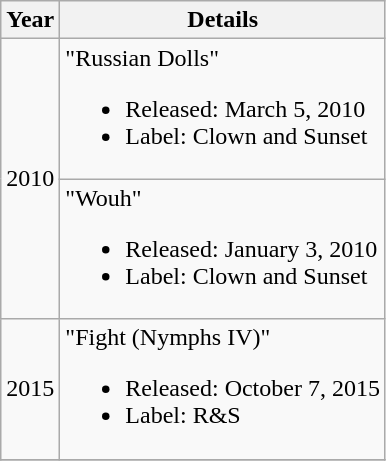<table class="wikitable">
<tr>
<th>Year</th>
<th>Details</th>
</tr>
<tr>
<td rowspan="2" align="center">2010</td>
<td>"Russian Dolls"<br><ul><li>Released: March 5, 2010</li><li>Label: Clown and Sunset</li></ul></td>
</tr>
<tr>
<td>"Wouh"<br><ul><li>Released: January 3, 2010</li><li>Label: Clown and Sunset</li></ul></td>
</tr>
<tr>
<td rowspan="1" align="center">2015</td>
<td>"Fight (Nymphs IV)"<br><ul><li>Released: October 7, 2015</li><li>Label: R&S</li></ul></td>
</tr>
<tr>
</tr>
</table>
